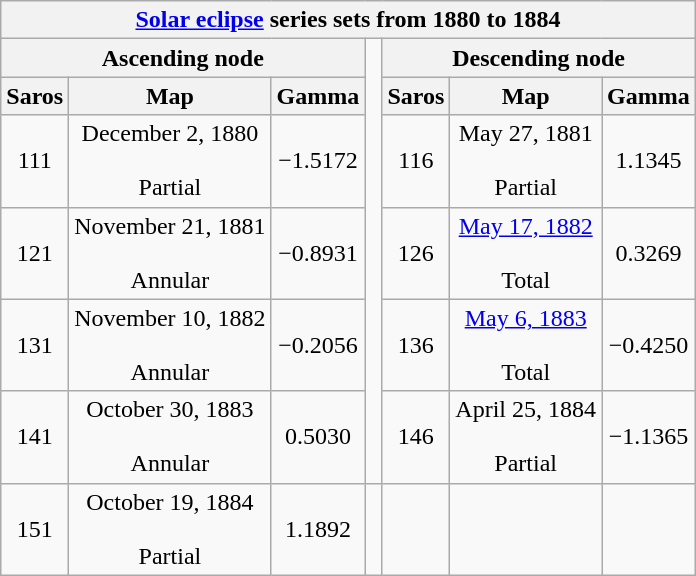<table class="wikitable mw-collapsible mw-collapsed">
<tr>
<th class="nowrap" colspan="7"><a href='#'>Solar eclipse</a> series sets from 1880 to 1884</th>
</tr>
<tr>
<th scope="col" colspan="3">Ascending node</th>
<td rowspan="6"> </td>
<th scope="col" colspan="3">Descending node</th>
</tr>
<tr style="text-align: center;">
<th scope="col">Saros</th>
<th scope="col">Map</th>
<th scope="col">Gamma</th>
<th scope="col">Saros</th>
<th scope="col">Map</th>
<th scope="col">Gamma</th>
</tr>
<tr style="text-align: center;">
<td>111</td>
<td>December 2, 1880<br><br>Partial</td>
<td>−1.5172</td>
<td>116</td>
<td>May 27, 1881<br><br>Partial</td>
<td>1.1345</td>
</tr>
<tr style="text-align: center;">
<td>121</td>
<td>November 21, 1881<br><br>Annular</td>
<td>−0.8931</td>
<td>126</td>
<td><a href='#'>May 17, 1882</a><br><br>Total</td>
<td>0.3269</td>
</tr>
<tr style="text-align: center;">
<td>131</td>
<td>November 10, 1882<br><br>Annular</td>
<td>−0.2056</td>
<td>136</td>
<td><a href='#'>May 6, 1883</a><br><br>Total</td>
<td>−0.4250</td>
</tr>
<tr style="text-align: center;">
<td>141</td>
<td>October 30, 1883<br><br>Annular</td>
<td>0.5030</td>
<td>146</td>
<td>April 25, 1884<br><br>Partial</td>
<td>−1.1365</td>
</tr>
<tr style="text-align: center;">
<td>151</td>
<td>October 19, 1884<br><br>Partial</td>
<td>1.1892</td>
<td></td>
<td></td>
<td></td>
<td></td>
</tr>
</table>
